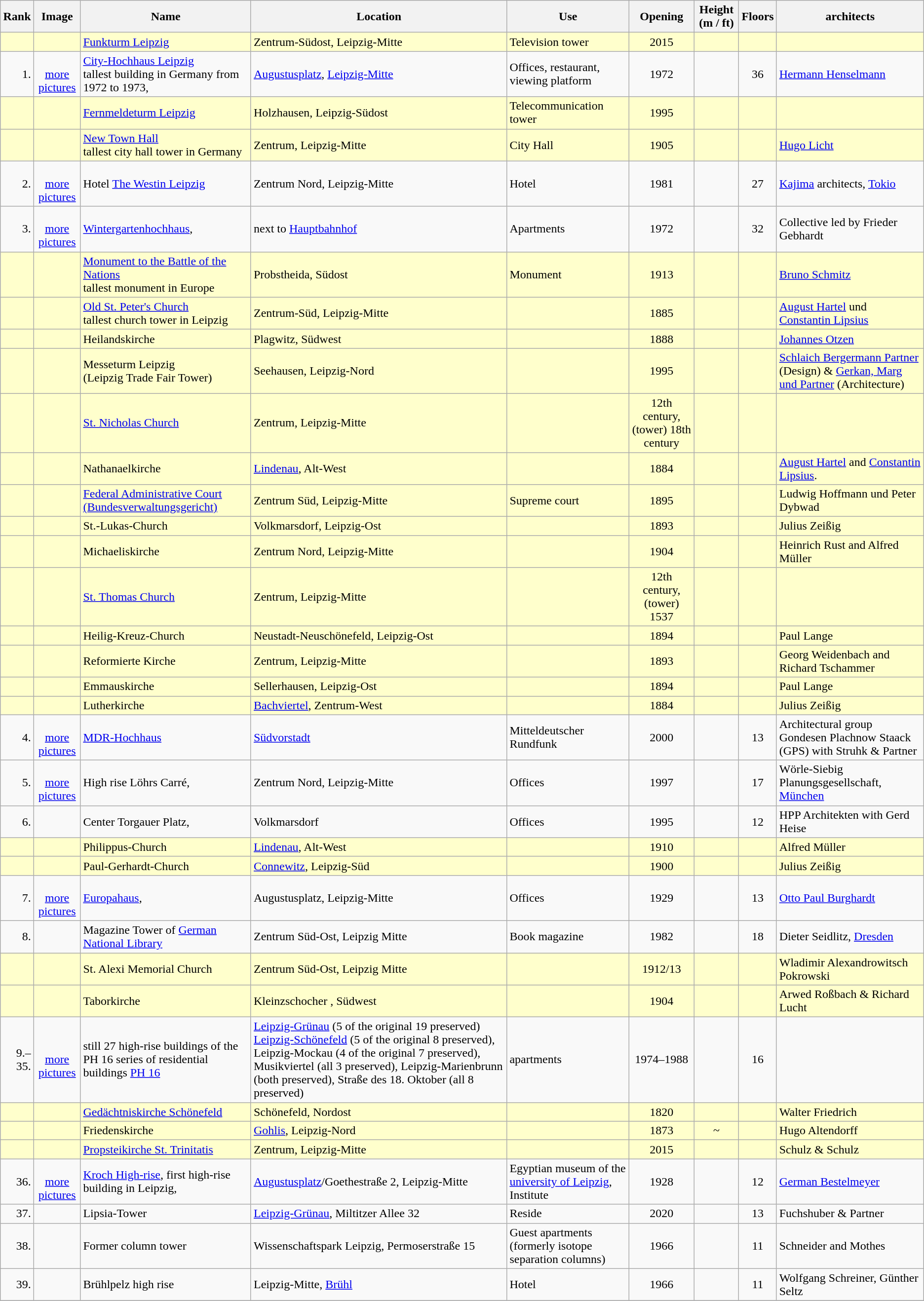<table class="wikitable sortable" style="text-align: center;">
<tr>
<th>Rank</th>
<th class="unsortable">Image</th>
<th>Name</th>
<th>Location</th>
<th>Use</th>
<th>Opening</th>
<th>Height (m / ft)</th>
<th>Floors</th>
<th align="left">architects</th>
</tr>
<tr style="background: #ffffcc">
<td align="right"></td>
<td></td>
<td align="left"><a href='#'>Funkturm Leipzig</a></td>
<td align="left">Zentrum-Südost, Leipzig-Mitte</td>
<td align="left">Television tower</td>
<td>2015</td>
<td></td>
<td></td>
<td align="left"></td>
</tr>
<tr>
<td align="right">1.</td>
<td><br><a href='#'>more pictures</a></td>
<td align="left"><a href='#'>City-Hochhaus Leipzig</a> <br>tallest building in Germany from 1972 to 1973,</td>
<td align="left"><a href='#'>Augustusplatz</a>, <a href='#'>Leipzig-Mitte</a></td>
<td align="left">Offices, restaurant, viewing platform</td>
<td>1972</td>
<td></td>
<td>36</td>
<td align="left"><a href='#'>Hermann Henselmann</a></td>
</tr>
<tr style="background: #ffffcc">
<td align="right"></td>
<td></td>
<td align="left"><a href='#'>Fernmeldeturm Leipzig</a></td>
<td align="left">Holzhausen, Leipzig-Südost</td>
<td align="left">Telecommunication tower</td>
<td>1995</td>
<td></td>
<td></td>
<td align="left"></td>
</tr>
<tr style="background: #ffffcc">
<td align="right"></td>
<td></td>
<td align="left"><a href='#'>New Town Hall</a>  <br>tallest city hall tower in Germany</td>
<td align="left">Zentrum, Leipzig-Mitte</td>
<td align="left">City Hall</td>
<td>1905</td>
<td></td>
<td></td>
<td align="left"><a href='#'>Hugo Licht</a></td>
</tr>
<tr>
<td align="right">2.</td>
<td><br><a href='#'>more pictures</a></td>
<td align="left">Hotel <a href='#'>The Westin Leipzig</a></td>
<td align="left">Zentrum Nord, Leipzig-Mitte</td>
<td align="left">Hotel</td>
<td>1981</td>
<td></td>
<td>27</td>
<td align="left"><a href='#'>Kajima</a> architects, <a href='#'>Tokio</a></td>
</tr>
<tr>
<td align="right">3.</td>
<td><br><a href='#'>more pictures</a></td>
<td align="left"><a href='#'>Wintergartenhochhaus</a>,</td>
<td align="left">next to <a href='#'>Hauptbahnhof</a></td>
<td align="left">Apartments</td>
<td>1972</td>
<td></td>
<td>32</td>
<td align="left">Collective led by Frieder Gebhardt</td>
</tr>
<tr style="background: #ffffcc">
<td align="right"></td>
<td></td>
<td align="left"><a href='#'>Monument to the Battle of the Nations</a>  <br>tallest monument in Europe</td>
<td align="left">Probstheida, Südost</td>
<td align="left">Monument</td>
<td>1913</td>
<td></td>
<td></td>
<td align="left"><a href='#'>Bruno Schmitz</a></td>
</tr>
<tr style="background: #ffffcc">
<td align="right"></td>
<td></td>
<td align="left"><a href='#'>Old St. Peter's Church</a>  <br>tallest church tower in Leipzig</td>
<td align="left">Zentrum-Süd, Leipzig-Mitte</td>
<td align="left"></td>
<td>1885</td>
<td></td>
<td></td>
<td align="left"><a href='#'>August Hartel</a> und <a href='#'>Constantin Lipsius</a></td>
</tr>
<tr style="background: #ffffcc">
<td align="right"></td>
<td></td>
<td align="left">Heilandskirche</td>
<td align="left">Plagwitz, Südwest</td>
<td align="left"></td>
<td>1888</td>
<td></td>
<td></td>
<td align="left"><a href='#'>Johannes Otzen</a></td>
</tr>
<tr style="background: #ffffcc">
<td align="right"></td>
<td></td>
<td align="left">Messeturm Leipzig <br>(Leipzig Trade Fair Tower)</td>
<td align="left">Seehausen, Leipzig-Nord</td>
<td align="left"></td>
<td>1995</td>
<td></td>
<td></td>
<td align="left"><a href='#'>Schlaich Bergermann Partner</a> (Design) & <a href='#'>Gerkan, Marg und Partner</a> (Architecture)</td>
</tr>
<tr style="background: #ffffcc">
<td align="right"></td>
<td></td>
<td align="left"><a href='#'>St. Nicholas Church</a></td>
<td align="left">Zentrum, Leipzig-Mitte</td>
<td align="left"></td>
<td>12th century, (tower) 18th century</td>
<td></td>
<td></td>
<td align="left"></td>
</tr>
<tr style="background: #ffffcc">
<td align="right"></td>
<td></td>
<td align="left">Nathanaelkirche</td>
<td align="left"><a href='#'>Lindenau</a>, Alt-West</td>
<td align="left"></td>
<td>1884</td>
<td></td>
<td></td>
<td align="left"><a href='#'>August Hartel</a> and <a href='#'>Constantin Lipsius</a>.</td>
</tr>
<tr style="background: #ffffcc">
<td align="right"></td>
<td></td>
<td align="left"><a href='#'> Federal Administrative Court (Bundesverwaltungsgericht)</a></td>
<td align="left">Zentrum Süd, Leipzig-Mitte</td>
<td align="left">Supreme court</td>
<td>1895</td>
<td></td>
<td></td>
<td align="left">Ludwig Hoffmann und Peter Dybwad</td>
</tr>
<tr style="background: #ffffcc">
<td align="right"></td>
<td></td>
<td align="left">St.-Lukas-Church</td>
<td align="left">Volkmarsdorf, Leipzig-Ost</td>
<td align="left"></td>
<td>1893</td>
<td></td>
<td></td>
<td align="left">Julius Zeißig</td>
</tr>
<tr style="background: #ffffcc">
<td align="right"></td>
<td></td>
<td align="left">Michaeliskirche</td>
<td align="left">Zentrum Nord, Leipzig-Mitte</td>
<td align="left"></td>
<td>1904</td>
<td></td>
<td></td>
<td align="left">Heinrich Rust and Alfred Müller</td>
</tr>
<tr style="background: #ffffcc">
<td align="right"></td>
<td></td>
<td align="left"><a href='#'>St. Thomas Church</a></td>
<td align="left">Zentrum, Leipzig-Mitte</td>
<td align="left"></td>
<td>12th century, (tower) 1537</td>
<td></td>
<td></td>
<td align="left"></td>
</tr>
<tr style="background: #ffffcc">
<td align="right"></td>
<td></td>
<td align="left">Heilig-Kreuz-Church</td>
<td align="left">Neustadt-Neuschönefeld, Leipzig-Ost</td>
<td align="left"></td>
<td>1894</td>
<td></td>
<td></td>
<td align="left">Paul Lange</td>
</tr>
<tr style="background: #ffffcc">
<td align="right"></td>
<td></td>
<td align="left">Reformierte Kirche</td>
<td align="left">Zentrum, Leipzig-Mitte</td>
<td align="left"></td>
<td>1893</td>
<td></td>
<td></td>
<td align="left">Georg Weidenbach and Richard Tschammer</td>
</tr>
<tr style="background: #ffffcc">
<td align="right"></td>
<td></td>
<td align="left">Emmauskirche</td>
<td align="left">Sellerhausen, Leipzig-Ost</td>
<td align="left"></td>
<td>1894</td>
<td></td>
<td></td>
<td align="left">Paul Lange</td>
</tr>
<tr style="background: #ffffcc">
<td align="right"></td>
<td></td>
<td align="left">Lutherkirche</td>
<td align="left"><a href='#'>Bachviertel</a>, Zentrum-West</td>
<td align="left"></td>
<td>1884</td>
<td></td>
<td></td>
<td align="left">Julius Zeißig</td>
</tr>
<tr>
<td align="right">4.</td>
<td><br><a href='#'>more pictures</a></td>
<td align="left"><a href='#'>MDR-Hochhaus</a></td>
<td align="left"><a href='#'>Südvorstadt</a></td>
<td align="left">Mitteldeutscher Rundfunk</td>
<td>2000</td>
<td></td>
<td>13</td>
<td align="left">Architectural group Gondesen Plachnow Staack (GPS) with Struhk & Partner</td>
</tr>
<tr>
<td align="right">5.</td>
<td><br><a href='#'>more pictures</a></td>
<td align="left">High rise Löhrs Carré,</td>
<td align="left">Zentrum Nord, Leipzig-Mitte</td>
<td align="left">Offices</td>
<td>1997</td>
<td></td>
<td>17</td>
<td align="left">Wörle-Siebig Planungsgesellschaft, <a href='#'>München</a></td>
</tr>
<tr>
<td align="right">6.</td>
<td></td>
<td align="left">Center Torgauer Platz,</td>
<td align="left">Volkmarsdorf</td>
<td align="left">Offices</td>
<td>1995</td>
<td></td>
<td>12</td>
<td align="left">HPP Architekten with Gerd Heise</td>
</tr>
<tr style="background: #ffffcc">
<td align="right"></td>
<td></td>
<td align="left">Philippus-Church</td>
<td align="left"><a href='#'>Lindenau</a>, Alt-West</td>
<td align="left"></td>
<td>1910</td>
<td></td>
<td></td>
<td align="left">Alfred Müller</td>
</tr>
<tr style="background: #ffffcc">
<td align="right"></td>
<td></td>
<td align="left">Paul-Gerhardt-Church</td>
<td align="left"><a href='#'>Connewitz</a>, Leipzig-Süd</td>
<td align="left"></td>
<td>1900</td>
<td></td>
<td></td>
<td align="left">Julius Zeißig</td>
</tr>
<tr>
<td align="right">7.</td>
<td><br><a href='#'>more pictures</a></td>
<td align="left"><a href='#'>Europahaus</a>,</td>
<td align="left">Augustusplatz, Leipzig-Mitte</td>
<td align="left">Offices</td>
<td>1929</td>
<td></td>
<td>13</td>
<td align="left"><a href='#'>Otto Paul Burghardt</a></td>
</tr>
<tr>
<td align="right">8.</td>
<td></td>
<td align="left">Magazine Tower of <a href='#'>German National Library</a></td>
<td align="left">Zentrum Süd-Ost, Leipzig Mitte</td>
<td align="left">Book magazine</td>
<td>1982</td>
<td></td>
<td>18</td>
<td align="left">Dieter Seidlitz, <a href='#'>Dresden</a></td>
</tr>
<tr style="background: #ffffcc">
<td align="right"></td>
<td></td>
<td align="left">St. Alexi Memorial Church</td>
<td align="left">Zentrum Süd-Ost, Leipzig Mitte</td>
<td align="left"></td>
<td>1912/13</td>
<td></td>
<td></td>
<td align="left">Wladimir Alexandrowitsch Pokrowski</td>
</tr>
<tr style="background: #ffffcc">
<td align="right"></td>
<td></td>
<td align="left">Taborkirche</td>
<td align="left">Kleinzschocher , Südwest</td>
<td align="left"></td>
<td>1904</td>
<td></td>
<td></td>
<td align="left">Arwed Roßbach & Richard Lucht</td>
</tr>
<tr>
<td align="right">9.–35.</td>
<td><br><a href='#'>more pictures</a></td>
<td align="left">still 27 high-rise buildings of the PH 16 series of residential buildings <a href='#'>PH 16</a></td>
<td align="left"><a href='#'>Leipzig-Grünau</a> (5 of the original 19 preserved)<br><a href='#'>Leipzig-Schönefeld</a> (5 of the original 8 preserved),
Leipzig-Mockau (4 of the original 7 preserved),
Musikviertel (all 3 preserved),
Leipzig-Marienbrunn (both preserved),
Straße des 18. Oktober (all 8 preserved)</td>
<td align="left">apartments</td>
<td>1974–1988</td>
<td></td>
<td>16</td>
<td align="left"></td>
</tr>
<tr style="background: #ffffcc">
<td align="right"></td>
<td></td>
<td align="left"><a href='#'>Gedächtniskirche Schönefeld</a></td>
<td align="left">Schönefeld, Nordost</td>
<td align="left"></td>
<td>1820</td>
<td></td>
<td></td>
<td align="left">Walter Friedrich</td>
</tr>
<tr style="background: #ffffcc">
<td align="right"></td>
<td></td>
<td align="left">Friedenskirche</td>
<td align="left"><a href='#'>Gohlis</a>, Leipzig-Nord</td>
<td align="left"></td>
<td>1873</td>
<td>~</td>
<td></td>
<td align="left">Hugo Altendorff</td>
</tr>
<tr style="background: #ffffcc">
<td align="right"></td>
<td></td>
<td align="left"><a href='#'>Propsteikirche St. Trinitatis</a></td>
<td align="left">Zentrum, Leipzig-Mitte</td>
<td align="left"></td>
<td>2015</td>
<td></td>
<td></td>
<td align="left">Schulz & Schulz</td>
</tr>
<tr>
<td align="right">36.</td>
<td><br><a href='#'>more pictures</a></td>
<td align="left"><a href='#'>Kroch High-rise</a>, first high-rise building in Leipzig,</td>
<td align="left"><a href='#'>Augustusplatz</a>/Goethestraße 2, Leipzig-Mitte</td>
<td align="left">Egyptian museum of the <a href='#'>university of Leipzig</a>, Institute</td>
<td>1928</td>
<td></td>
<td>12</td>
<td align="left"><a href='#'>German Bestelmeyer</a></td>
</tr>
<tr>
<td align="right">37.</td>
<td></td>
<td align="left">Lipsia-Tower</td>
<td align="left"><a href='#'>Leipzig-Grünau</a>, Miltitzer Allee 32</td>
<td align="left">Reside</td>
<td>2020</td>
<td></td>
<td>13</td>
<td align="left">Fuchshuber & Partner</td>
</tr>
<tr>
<td align="right">38.</td>
<td></td>
<td align="left">Former column tower</td>
<td align="left">Wissenschaftspark Leipzig, Permoserstraße 15</td>
<td align="left">Guest apartments<br>(formerly isotope separation columns)</td>
<td>1966</td>
<td></td>
<td>11</td>
<td align="left">Schneider and Mothes</td>
</tr>
<tr>
<td align="right">39.</td>
<td></td>
<td align="left">Brühlpelz high rise</td>
<td align="left">Leipzig-Mitte, <a href='#'>Brühl</a></td>
<td align="left">Hotel</td>
<td>1966</td>
<td></td>
<td>11</td>
<td align="left">Wolfgang Schreiner, Günther Seltz</td>
</tr>
<tr>
</tr>
</table>
